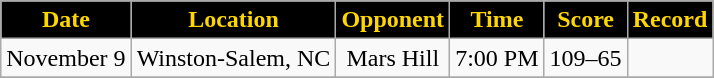<table class="wikitable" style="text-align:center">
<tr>
<th style=" background:black;color:gold;">Date</th>
<th style=" background:black;color:gold;">Location</th>
<th style=" background:black;color:gold;">Opponent</th>
<th style=" background:black;color:gold;">Time</th>
<th style=" background:black;color:gold;">Score</th>
<th style=" background:black;color:gold;">Record</th>
</tr>
<tr>
<td>November 9</td>
<td>Winston-Salem, NC</td>
<td>Mars Hill</td>
<td>7:00 PM</td>
<td>109–65</td>
<td></td>
</tr>
<tr>
</tr>
</table>
